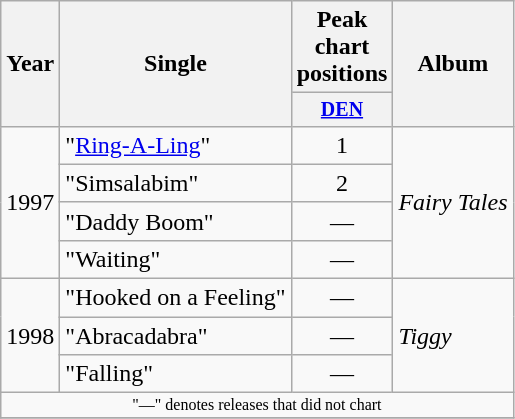<table class="wikitable" style="text-align:center;">
<tr>
<th rowspan="2">Year</th>
<th rowspan="2">Single</th>
<th colspan="1">Peak chart positions</th>
<th rowspan="2">Album</th>
</tr>
<tr style="font-size:smaller;">
<th width="35"><a href='#'>DEN</a></th>
</tr>
<tr>
<td rowspan=4>1997</td>
<td align="left">"<a href='#'>Ring-A-Ling</a>"</td>
<td>1</td>
<td align="left" rowspan="4"><em>Fairy Tales</em></td>
</tr>
<tr>
<td align="left">"Simsalabim"</td>
<td>2</td>
</tr>
<tr>
<td align="left">"Daddy Boom"</td>
<td>—</td>
</tr>
<tr>
<td align="left">"Waiting"</td>
<td>—</td>
</tr>
<tr>
<td rowspan="3">1998</td>
<td align="left">"Hooked on a Feeling"</td>
<td>—</td>
<td align="left" rowspan="3"><em>Tiggy</em></td>
</tr>
<tr>
<td align="left">"Abracadabra"</td>
<td>—</td>
</tr>
<tr>
<td align="left">"Falling"</td>
<td>—</td>
</tr>
<tr>
<td colspan="15" style="font-size:8pt">"—" denotes releases that did not chart</td>
</tr>
<tr>
</tr>
</table>
